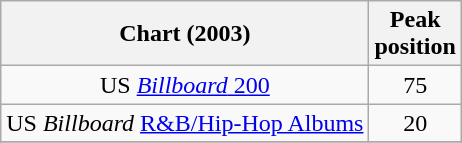<table class="wikitable sortable plainrowheaders" style="text-align:center">
<tr>
<th scope="col">Chart (2003)</th>
<th scope="col">Peak<br>position</th>
</tr>
<tr>
<td>US <a href='#'><em>Billboard</em> 200</a></td>
<td align="center">75</td>
</tr>
<tr>
<td>US <em>Billboard</em> <a href='#'>R&B/Hip-Hop Albums</a></td>
<td align="center">20</td>
</tr>
<tr>
</tr>
</table>
